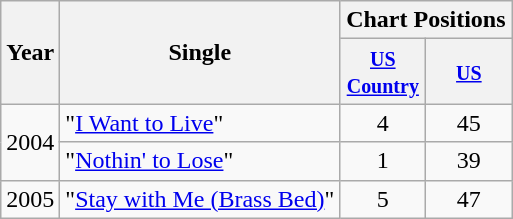<table class="wikitable">
<tr>
<th rowspan="2">Year</th>
<th rowspan="2">Single</th>
<th colspan="2">Chart Positions</th>
</tr>
<tr>
<th width="50"><small><a href='#'>US Country</a></small></th>
<th width="50"><small><a href='#'>US</a></small></th>
</tr>
<tr>
<td rowspan="2">2004</td>
<td>"<a href='#'>I Want to Live</a>"</td>
<td align="center">4</td>
<td align="center">45</td>
</tr>
<tr>
<td>"<a href='#'>Nothin' to Lose</a>"</td>
<td align="center">1</td>
<td align="center">39</td>
</tr>
<tr>
<td>2005</td>
<td>"<a href='#'>Stay with Me (Brass Bed)</a>"</td>
<td align="center">5</td>
<td align="center">47</td>
</tr>
</table>
